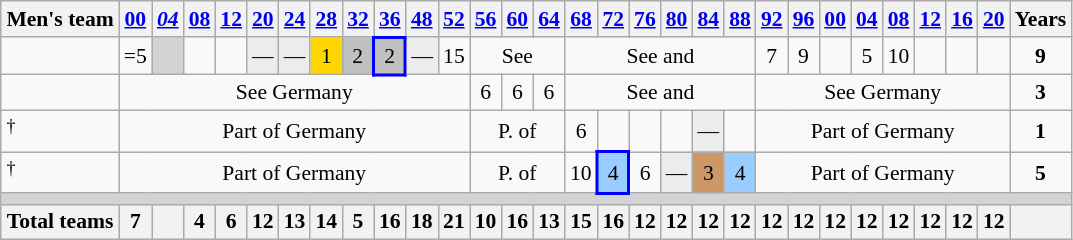<table class="wikitable" style="text-align: center; font-size: 90%; margin-left: 1em;">
<tr>
<th>Men's team</th>
<th><a href='#'>00</a></th>
<th><em><a href='#'>04</a></em></th>
<th><a href='#'>08</a></th>
<th><a href='#'>12</a></th>
<th><a href='#'>20</a></th>
<th><a href='#'>24</a></th>
<th><a href='#'>28</a></th>
<th><a href='#'>32</a></th>
<th><a href='#'>36</a></th>
<th><a href='#'>48</a></th>
<th><a href='#'>52</a></th>
<th><a href='#'>56</a></th>
<th><a href='#'>60</a></th>
<th><a href='#'>64</a></th>
<th><a href='#'>68</a></th>
<th><a href='#'>72</a></th>
<th><a href='#'>76</a></th>
<th><a href='#'>80</a></th>
<th><a href='#'>84</a></th>
<th><a href='#'>88</a></th>
<th><a href='#'>92</a></th>
<th><a href='#'>96</a></th>
<th><a href='#'>00</a></th>
<th><a href='#'>04</a></th>
<th><a href='#'>08</a></th>
<th><a href='#'>12</a></th>
<th><a href='#'>16</a></th>
<th><a href='#'>20</a></th>
<th>Years</th>
</tr>
<tr>
<td style="text-align: left;"></td>
<td>=5</td>
<td style="background-color: lightgray;"></td>
<td></td>
<td></td>
<td style="background-color: #ececec;">—</td>
<td style="background-color: #ececec;">—</td>
<td style="background-color: gold;">1</td>
<td style="background-color: silver;">2</td>
<td style="border: 2px solid blue; background-color: silver;">2</td>
<td style="background-color: #ececec;">—</td>
<td>15</td>
<td colspan="3">See <em></em></td>
<td colspan="6">See <em></em> and <em></em></td>
<td>7</td>
<td>9</td>
<td></td>
<td>5</td>
<td>10</td>
<td></td>
<td></td>
<td></td>
<td><strong>9</strong></td>
</tr>
<tr>
<td style="text-align: left;"></td>
<td colspan="11">See Germany</td>
<td>6</td>
<td>6</td>
<td>6</td>
<td colspan="6">See <em></em> and <em></em></td>
<td colspan="8">See Germany</td>
<td><strong>3</strong></td>
</tr>
<tr>
<td style="text-align: left;"><em></em><sup>†</sup></td>
<td colspan="11">Part of Germany</td>
<td colspan="3">P. of <em></em></td>
<td>6</td>
<td></td>
<td></td>
<td></td>
<td style="background-color: #ececec;">—</td>
<td></td>
<td colspan="8">Part of Germany</td>
<td><strong>1</strong></td>
</tr>
<tr>
<td style="text-align: left;"><em></em><sup>†</sup></td>
<td colspan="11">Part of Germany</td>
<td colspan="3">P. of <em></em></td>
<td>10</td>
<td style="border: 2px solid blue; background-color: #9acdff;">4</td>
<td>6</td>
<td style="background-color: #ececec;">—</td>
<td style="background-color: #cc9966;">3</td>
<td style="background-color: #9acdff;">4</td>
<td colspan="8">Part of Germany</td>
<td><strong>5</strong></td>
</tr>
<tr style="background-color: lightgrey;">
<td colspan="30"></td>
</tr>
<tr>
<th>Total teams</th>
<th>7</th>
<th></th>
<th>4</th>
<th>6</th>
<th>12</th>
<th>13</th>
<th>14</th>
<th>5</th>
<th>16</th>
<th>18</th>
<th>21</th>
<th>10</th>
<th>16</th>
<th>13</th>
<th>15</th>
<th>16</th>
<th>12</th>
<th>12</th>
<th>12</th>
<th>12</th>
<th>12</th>
<th>12</th>
<th>12</th>
<th>12</th>
<th>12</th>
<th>12</th>
<th>12</th>
<th>12</th>
<th></th>
</tr>
</table>
